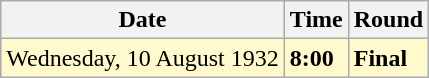<table class="wikitable">
<tr>
<th>Date</th>
<th>Time</th>
<th>Round</th>
</tr>
<tr style=background:lemonchiffon>
<td>Wednesday, 10 August 1932</td>
<td><strong>8:00</strong></td>
<td><strong>Final</strong></td>
</tr>
</table>
